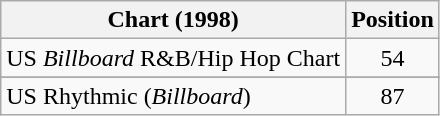<table class="wikitable sortable">
<tr>
<th align="left">Chart (1998)</th>
<th align="center">Position</th>
</tr>
<tr>
<td>US <em>Billboard</em> R&B/Hip Hop Chart</td>
<td align="center">54</td>
</tr>
<tr>
</tr>
<tr>
<td>US Rhythmic (<em>Billboard</em>)</td>
<td align="center">87</td>
</tr>
</table>
